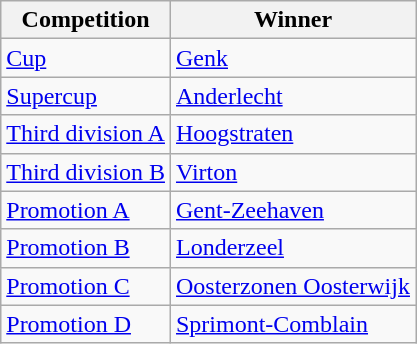<table class="wikitable">
<tr>
<th>Competition</th>
<th>Winner</th>
</tr>
<tr>
<td><a href='#'>Cup</a></td>
<td><a href='#'>Genk</a></td>
</tr>
<tr>
<td><a href='#'>Supercup</a></td>
<td><a href='#'>Anderlecht</a></td>
</tr>
<tr>
<td><a href='#'>Third division A</a></td>
<td><a href='#'>Hoogstraten</a></td>
</tr>
<tr>
<td><a href='#'>Third division B</a></td>
<td><a href='#'>Virton</a></td>
</tr>
<tr>
<td><a href='#'>Promotion A</a></td>
<td><a href='#'>Gent-Zeehaven</a></td>
</tr>
<tr>
<td><a href='#'>Promotion B</a></td>
<td><a href='#'>Londerzeel</a></td>
</tr>
<tr>
<td><a href='#'>Promotion C</a></td>
<td><a href='#'>Oosterzonen Oosterwijk</a></td>
</tr>
<tr>
<td><a href='#'>Promotion D</a></td>
<td><a href='#'>Sprimont-Comblain</a></td>
</tr>
</table>
